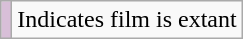<table class="wikitable">
<tr>
<td style="background-color: #D8BFD8;"></td>
<td>Indicates film is extant</td>
</tr>
</table>
